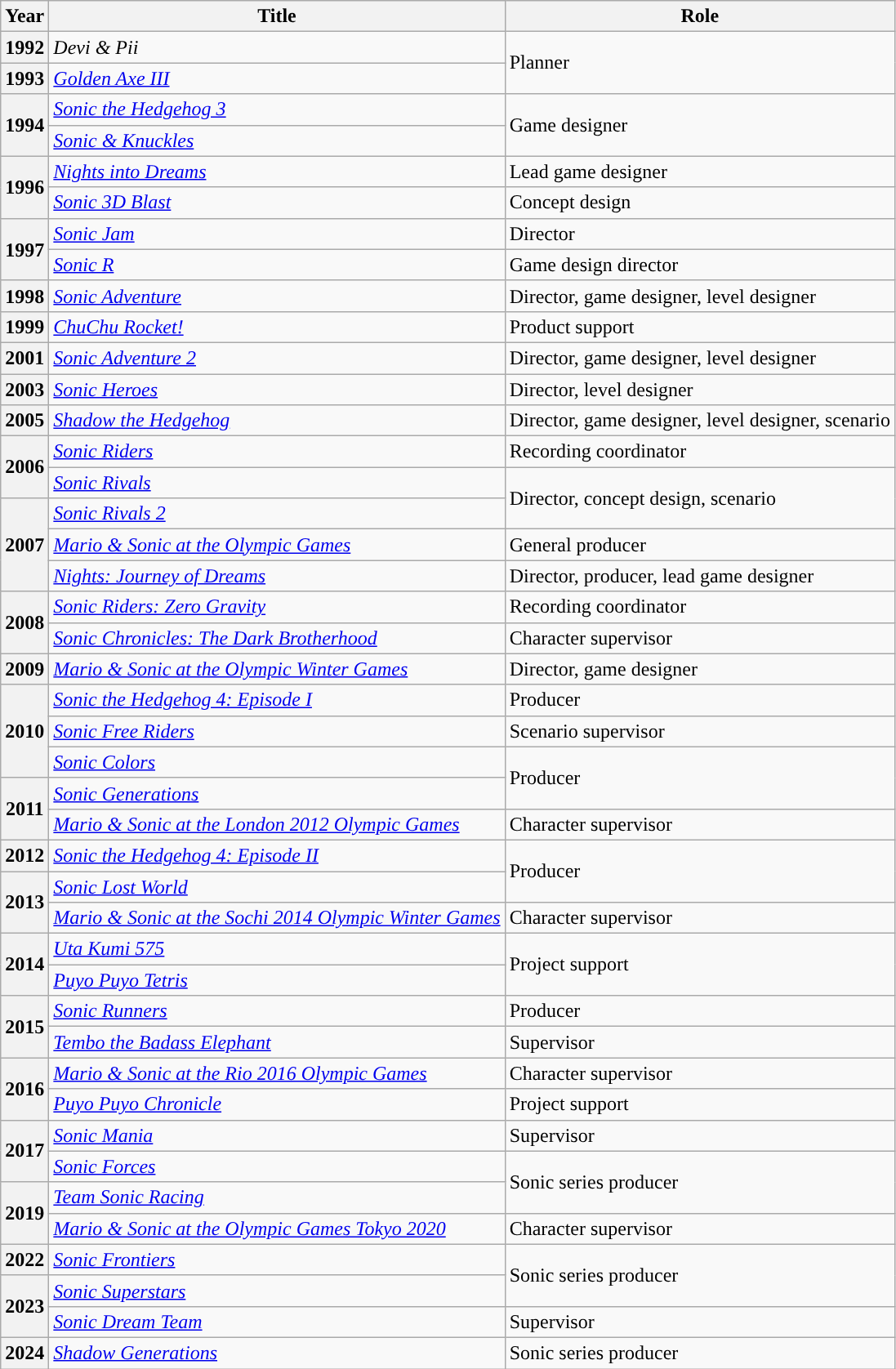<table class="wikitable sortable">
<tr>
<th scope="col">Year</th>
<th scope="col">Title</th>
<th scope="col">Role</th>
</tr>
<tr>
<th scope="row">1992</th>
<td><em>Devi & Pii</em></td>
<td rowspan="2">Planner</td>
</tr>
<tr>
<th scope="row">1993</th>
<td><em><a href='#'>Golden Axe III</a></em></td>
</tr>
<tr>
<th scope="row" rowspan="2">1994</th>
<td><em><a href='#'>Sonic the Hedgehog 3</a></em></td>
<td rowspan="2">Game designer</td>
</tr>
<tr>
<td><em><a href='#'>Sonic & Knuckles</a></em></td>
</tr>
<tr>
<th scope="row" rowspan="2">1996</th>
<td><em><a href='#'>Nights into Dreams</a></em></td>
<td>Lead game designer</td>
</tr>
<tr>
<td><em><a href='#'>Sonic 3D Blast</a></em></td>
<td>Concept design</td>
</tr>
<tr>
<th scope="row" rowspan="2">1997</th>
<td><em><a href='#'>Sonic Jam</a></em></td>
<td>Director</td>
</tr>
<tr>
<td><em><a href='#'>Sonic R</a></em></td>
<td>Game design director</td>
</tr>
<tr>
<th scope="row">1998</th>
<td><em><a href='#'>Sonic Adventure</a></em></td>
<td>Director, game designer, level designer</td>
</tr>
<tr>
<th scope="row">1999</th>
<td><em><a href='#'>ChuChu Rocket!</a></em></td>
<td>Product support</td>
</tr>
<tr>
<th scope="row">2001</th>
<td><em><a href='#'>Sonic Adventure 2</a></em></td>
<td>Director, game designer, level designer</td>
</tr>
<tr>
<th scope="row">2003</th>
<td><em><a href='#'>Sonic Heroes</a></em></td>
<td>Director, level designer</td>
</tr>
<tr>
<th scope="row">2005</th>
<td><em><a href='#'>Shadow the Hedgehog</a></em></td>
<td>Director, game designer, level designer, scenario</td>
</tr>
<tr>
<th scope="row" rowspan="2">2006</th>
<td><em><a href='#'>Sonic Riders</a></em></td>
<td>Recording coordinator</td>
</tr>
<tr>
<td><em><a href='#'>Sonic Rivals</a></em></td>
<td rowspan="2">Director, concept design, scenario</td>
</tr>
<tr>
<th scope="row" rowspan="3">2007</th>
<td><em><a href='#'>Sonic Rivals 2</a></em></td>
</tr>
<tr>
<td><em><a href='#'>Mario & Sonic at the Olympic Games</a></em></td>
<td>General producer</td>
</tr>
<tr>
<td><em><a href='#'>Nights: Journey of Dreams</a></em></td>
<td>Director, producer, lead game designer</td>
</tr>
<tr>
<th scope="row" rowspan="2">2008</th>
<td><em><a href='#'>Sonic Riders: Zero Gravity</a></em></td>
<td>Recording coordinator</td>
</tr>
<tr>
<td><em><a href='#'>Sonic Chronicles: The Dark Brotherhood</a></em></td>
<td>Character supervisor</td>
</tr>
<tr>
<th scope="row">2009</th>
<td><em><a href='#'>Mario & Sonic at the Olympic Winter Games</a></em></td>
<td>Director, game designer</td>
</tr>
<tr>
<th scope="row" rowspan="3">2010</th>
<td><em><a href='#'>Sonic the Hedgehog 4: Episode I</a></em></td>
<td>Producer</td>
</tr>
<tr>
<td><em><a href='#'>Sonic Free Riders</a></em></td>
<td>Scenario supervisor</td>
</tr>
<tr>
<td><em><a href='#'>Sonic Colors</a></em></td>
<td rowspan="2">Producer</td>
</tr>
<tr>
<th scope="row" rowspan="2">2011</th>
<td><em><a href='#'>Sonic Generations</a></em></td>
</tr>
<tr>
<td><em><a href='#'>Mario & Sonic at the London 2012 Olympic Games</a></em></td>
<td>Character supervisor</td>
</tr>
<tr>
<th scope="row">2012</th>
<td><em><a href='#'>Sonic the Hedgehog 4: Episode II</a></em></td>
<td rowspan="2">Producer</td>
</tr>
<tr>
<th scope="row" rowspan="2">2013</th>
<td><em><a href='#'>Sonic Lost World</a></em></td>
</tr>
<tr>
<td><em><a href='#'>Mario & Sonic at the Sochi 2014 Olympic Winter Games</a></em></td>
<td>Character supervisor</td>
</tr>
<tr>
<th scope="row" rowspan="2">2014</th>
<td><em><a href='#'>Uta Kumi 575</a></em></td>
<td rowspan="2">Project support</td>
</tr>
<tr>
<td><em><a href='#'>Puyo Puyo Tetris</a></em></td>
</tr>
<tr>
<th scope="row" rowspan="2'">2015</th>
<td><em><a href='#'>Sonic Runners</a></em></td>
<td>Producer</td>
</tr>
<tr>
<td><em><a href='#'>Tembo the Badass Elephant</a></em></td>
<td>Supervisor</td>
</tr>
<tr>
<th scope="row" rowspan="2">2016</th>
<td><em><a href='#'>Mario & Sonic at the Rio 2016 Olympic Games</a></em></td>
<td>Character supervisor</td>
</tr>
<tr>
<td><em><a href='#'>Puyo Puyo Chronicle</a></em></td>
<td>Project support</td>
</tr>
<tr>
<th scope="row" rowspan="2">2017</th>
<td><em><a href='#'>Sonic Mania</a></em></td>
<td>Supervisor</td>
</tr>
<tr>
<td><em><a href='#'>Sonic Forces</a></em></td>
<td rowspan="2">Sonic series producer</td>
</tr>
<tr>
<th scope="row" rowspan="2">2019</th>
<td><em><a href='#'>Team Sonic Racing</a></em></td>
</tr>
<tr>
<td><em><a href='#'>Mario & Sonic at the Olympic Games Tokyo 2020</a></em></td>
<td>Character supervisor</td>
</tr>
<tr>
<th scope="row">2022</th>
<td><em><a href='#'>Sonic Frontiers</a></em></td>
<td rowspan="2">Sonic series producer</td>
</tr>
<tr>
<th scope="row" rowspan="2">2023</th>
<td><em><a href='#'>Sonic Superstars</a></em></td>
</tr>
<tr>
<td><em><a href='#'>Sonic Dream Team</a></em></td>
<td>Supervisor</td>
</tr>
<tr>
<th scope="row">2024</th>
<td><em><a href='#'>Shadow Generations</a></em></td>
<td>Sonic series producer</td>
</tr>
</table>
